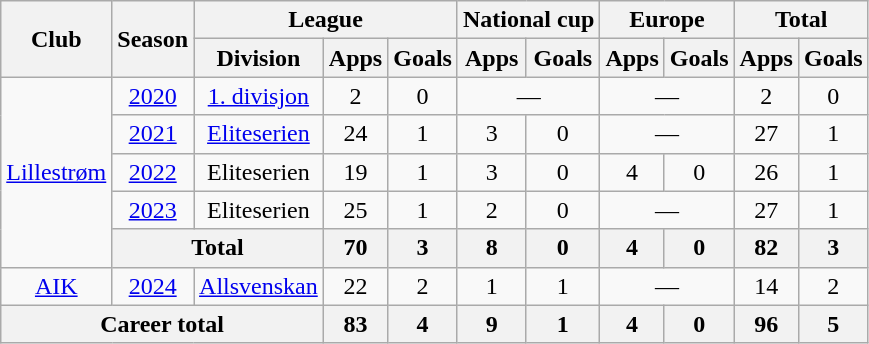<table class="wikitable" style="text-align: center;">
<tr>
<th rowspan="2">Club</th>
<th rowspan="2">Season</th>
<th colspan="3">League</th>
<th colspan="2">National cup</th>
<th colspan="2">Europe</th>
<th colspan="2">Total</th>
</tr>
<tr>
<th>Division</th>
<th>Apps</th>
<th>Goals</th>
<th>Apps</th>
<th>Goals</th>
<th>Apps</th>
<th>Goals</th>
<th>Apps</th>
<th>Goals</th>
</tr>
<tr>
<td rowspan="5"><a href='#'>Lillestrøm</a></td>
<td><a href='#'>2020</a></td>
<td><a href='#'>1. divisjon</a></td>
<td>2</td>
<td>0</td>
<td colspan="2">—</td>
<td colspan="2">—</td>
<td>2</td>
<td>0</td>
</tr>
<tr>
<td><a href='#'>2021</a></td>
<td><a href='#'>Eliteserien</a></td>
<td>24</td>
<td>1</td>
<td>3</td>
<td>0</td>
<td colspan="2">—</td>
<td>27</td>
<td>1</td>
</tr>
<tr>
<td><a href='#'>2022</a></td>
<td>Eliteserien</td>
<td>19</td>
<td>1</td>
<td>3</td>
<td>0</td>
<td>4</td>
<td>0</td>
<td>26</td>
<td>1</td>
</tr>
<tr>
<td><a href='#'>2023</a></td>
<td>Eliteserien</td>
<td>25</td>
<td>1</td>
<td>2</td>
<td>0</td>
<td colspan="2">—</td>
<td>27</td>
<td>1</td>
</tr>
<tr>
<th colspan="2">Total</th>
<th>70</th>
<th>3</th>
<th>8</th>
<th>0</th>
<th>4</th>
<th>0</th>
<th>82</th>
<th>3</th>
</tr>
<tr>
<td><a href='#'>AIK</a></td>
<td><a href='#'>2024</a></td>
<td><a href='#'>Allsvenskan</a></td>
<td>22</td>
<td>2</td>
<td>1</td>
<td>1</td>
<td colspan="2">—</td>
<td>14</td>
<td>2</td>
</tr>
<tr>
<th colspan="3">Career total</th>
<th>83</th>
<th>4</th>
<th>9</th>
<th>1</th>
<th>4</th>
<th>0</th>
<th>96</th>
<th>5</th>
</tr>
</table>
